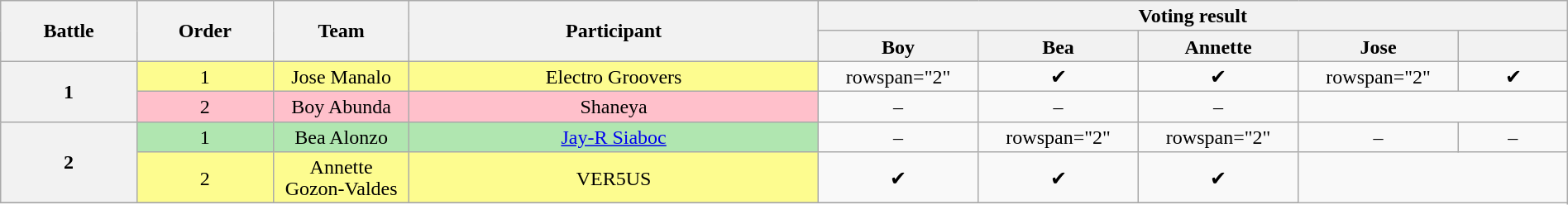<table class="wikitable" style="text-align:center; line-height:17px; width:100%;">
<tr>
<th scope="col" rowspan="2" width="05%">Battle</th>
<th scope="col" rowspan="2" width="05%">Order</th>
<th scope="col" rowspan="2" width="05%">Team</th>
<th scope="col" rowspan="2" width="15%">Participant</th>
<th scope="col" colspan="5" width="20%">Voting result</th>
</tr>
<tr>
<th width="4%">Boy</th>
<th width="4%">Bea</th>
<th width="4%">Annette</th>
<th width="4%">Jose</th>
<th width="4%"></th>
</tr>
<tr>
<th rowspan="2">1</th>
<td style="background:#fdfc8f;">1</td>
<td style="background:#fdfc8f;">Jose Manalo</td>
<td style="background:#fdfc8f;">Electro Groovers</td>
<td>rowspan="2" </td>
<td>✔</td>
<td>✔</td>
<td>rowspan="2" </td>
<td>✔</td>
</tr>
<tr>
<td style="background:pink;">2</td>
<td style="background:pink;">Boy Abunda</td>
<td style="background:pink;">Shaneya</td>
<td>–</td>
<td>–</td>
<td>–</td>
</tr>
<tr>
<th rowspan="2">2</th>
<td style="background:#b0e6b0;">1</td>
<td style="background:#b0e6b0;">Bea Alonzo</td>
<td style="background:#b0e6b0;"><a href='#'>Jay-R Siaboc</a></td>
<td>–</td>
<td>rowspan="2" </td>
<td>rowspan="2" </td>
<td>–</td>
<td>–</td>
</tr>
<tr>
<td style="background:#fdfc8f;">2</td>
<td style="background:#fdfc8f;">Annette Gozon-Valdes</td>
<td style="background:#fdfc8f;">VER5US</td>
<td>✔</td>
<td>✔</td>
<td>✔</td>
</tr>
<tr>
</tr>
</table>
